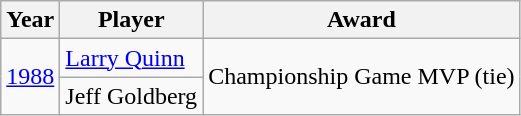<table class="wikitable">
<tr>
<th>Year</th>
<th>Player</th>
<th>Award</th>
</tr>
<tr>
<td rowspan="2"><a href='#'>1988</a></td>
<td><a href='#'>Larry Quinn</a></td>
<td rowspan=2>Championship Game MVP (tie)</td>
</tr>
<tr>
<td>Jeff Goldberg</td>
</tr>
</table>
